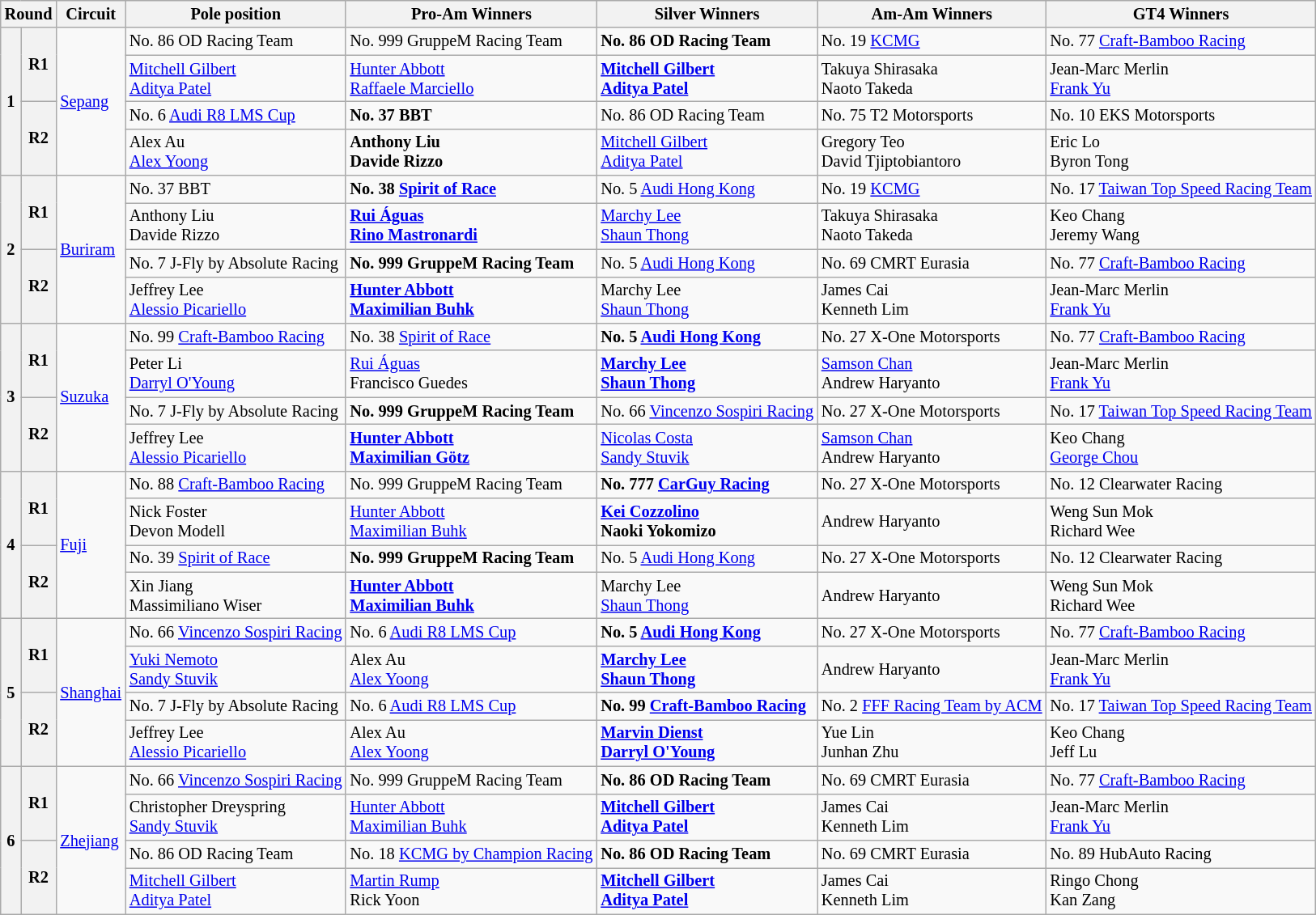<table class="wikitable" style="font-size: 85%;">
<tr>
<th colspan=2>Round</th>
<th>Circuit</th>
<th>Pole position</th>
<th>Pro-Am Winners</th>
<th>Silver Winners</th>
<th>Am-Am Winners</th>
<th>GT4 Winners</th>
</tr>
<tr>
<th rowspan=4>1</th>
<th rowspan=2>R1</th>
<td rowspan=4> <a href='#'>Sepang</a></td>
<td> No. 86 OD Racing Team</td>
<td> No. 999 GruppeM Racing Team</td>
<td><strong> No. 86 OD Racing Team</strong></td>
<td> No. 19 <a href='#'>KCMG</a></td>
<td> No. 77 <a href='#'>Craft-Bamboo Racing</a></td>
</tr>
<tr>
<td> <a href='#'>Mitchell Gilbert</a><br> <a href='#'>Aditya Patel</a></td>
<td> <a href='#'>Hunter Abbott</a><br> <a href='#'>Raffaele Marciello</a></td>
<td><strong> <a href='#'>Mitchell Gilbert</a><br> <a href='#'>Aditya Patel</a></strong></td>
<td> Takuya Shirasaka<br> Naoto Takeda</td>
<td> Jean-Marc Merlin<br> <a href='#'>Frank Yu</a></td>
</tr>
<tr>
<th rowspan=2>R2</th>
<td> No. 6 <a href='#'>Audi R8 LMS Cup</a></td>
<td><strong> No. 37 BBT</strong></td>
<td> No. 86 OD Racing Team</td>
<td> No. 75 T2 Motorsports</td>
<td> No. 10 EKS Motorsports</td>
</tr>
<tr>
<td> Alex Au<br> <a href='#'>Alex Yoong</a></td>
<td><strong> Anthony Liu<br> Davide Rizzo</strong></td>
<td> <a href='#'>Mitchell Gilbert</a><br> <a href='#'>Aditya Patel</a></td>
<td> Gregory Teo<br> David Tjiptobiantoro</td>
<td> Eric Lo<br> Byron Tong</td>
</tr>
<tr>
<th rowspan=4>2</th>
<th rowspan=2>R1</th>
<td rowspan=4> <a href='#'>Buriram</a></td>
<td> No. 37 BBT</td>
<td><strong> No. 38 <a href='#'>Spirit of Race</a></strong></td>
<td> No. 5 <a href='#'>Audi Hong Kong</a></td>
<td> No. 19 <a href='#'>KCMG</a></td>
<td> No. 17 <a href='#'>Taiwan Top Speed Racing Team</a></td>
</tr>
<tr>
<td> Anthony Liu<br> Davide Rizzo</td>
<td><strong> <a href='#'>Rui Águas</a><br> <a href='#'>Rino Mastronardi</a></strong></td>
<td> <a href='#'>Marchy Lee</a><br> <a href='#'>Shaun Thong</a></td>
<td> Takuya Shirasaka<br> Naoto Takeda</td>
<td> Keo Chang<br> Jeremy Wang</td>
</tr>
<tr>
<th rowspan=2>R2</th>
<td> No. 7 J-Fly by Absolute Racing</td>
<td><strong> No. 999 GruppeM Racing Team</strong></td>
<td> No. 5 <a href='#'>Audi Hong Kong</a></td>
<td> No. 69 CMRT Eurasia</td>
<td> No. 77 <a href='#'>Craft-Bamboo Racing</a></td>
</tr>
<tr>
<td> Jeffrey Lee<br> <a href='#'>Alessio Picariello</a></td>
<td><strong> <a href='#'>Hunter Abbott</a><br> <a href='#'>Maximilian Buhk</a></strong></td>
<td> Marchy Lee<br> <a href='#'>Shaun Thong</a></td>
<td> James Cai<br> Kenneth Lim</td>
<td> Jean-Marc Merlin<br> <a href='#'>Frank Yu</a></td>
</tr>
<tr>
<th rowspan=4>3</th>
<th rowspan=2>R1</th>
<td rowspan=4> <a href='#'>Suzuka</a></td>
<td> No. 99 <a href='#'>Craft-Bamboo Racing</a></td>
<td> No. 38 <a href='#'>Spirit of Race</a></td>
<td><strong> No. 5 <a href='#'>Audi Hong Kong</a></strong></td>
<td> No. 27 X-One Motorsports</td>
<td> No. 77 <a href='#'>Craft-Bamboo Racing</a></td>
</tr>
<tr>
<td> Peter Li<br> <a href='#'>Darryl O'Young</a></td>
<td> <a href='#'>Rui Águas</a><br> Francisco Guedes</td>
<td><strong> <a href='#'>Marchy Lee</a><br> <a href='#'>Shaun Thong</a></strong></td>
<td> <a href='#'>Samson Chan</a><br> Andrew Haryanto</td>
<td> Jean-Marc Merlin<br> <a href='#'>Frank Yu</a></td>
</tr>
<tr>
<th rowspan=2>R2</th>
<td> No. 7 J-Fly by Absolute Racing</td>
<td><strong> No. 999 GruppeM Racing Team</strong></td>
<td> No. 66 <a href='#'>Vincenzo Sospiri Racing</a></td>
<td> No. 27 X-One Motorsports</td>
<td> No. 17 <a href='#'>Taiwan Top Speed Racing Team</a></td>
</tr>
<tr>
<td> Jeffrey Lee<br> <a href='#'>Alessio Picariello</a></td>
<td><strong> <a href='#'>Hunter Abbott</a><br> <a href='#'>Maximilian Götz</a></strong></td>
<td> <a href='#'>Nicolas Costa</a><br> <a href='#'>Sandy Stuvik</a></td>
<td> <a href='#'>Samson Chan</a><br> Andrew Haryanto</td>
<td> Keo Chang<br> <a href='#'>George Chou</a></td>
</tr>
<tr>
<th rowspan=4>4</th>
<th rowspan=2>R1</th>
<td rowspan=4> <a href='#'>Fuji</a></td>
<td> No. 88 <a href='#'>Craft-Bamboo Racing</a></td>
<td> No. 999 GruppeM Racing Team</td>
<td><strong> No. 777 <a href='#'>CarGuy Racing</a></strong></td>
<td> No. 27 X-One Motorsports</td>
<td> No. 12 Clearwater Racing</td>
</tr>
<tr>
<td> Nick Foster<br> Devon Modell</td>
<td> <a href='#'>Hunter Abbott</a><br> <a href='#'>Maximilian Buhk</a></td>
<td><strong> <a href='#'>Kei Cozzolino</a><br> Naoki Yokomizo</strong></td>
<td> Andrew Haryanto</td>
<td> Weng Sun Mok<br> Richard Wee</td>
</tr>
<tr>
<th rowspan=2>R2</th>
<td> No. 39 <a href='#'>Spirit of Race</a></td>
<td><strong> No. 999 GruppeM Racing Team</strong></td>
<td> No. 5 <a href='#'>Audi Hong Kong</a></td>
<td> No. 27 X-One Motorsports</td>
<td> No. 12 Clearwater Racing</td>
</tr>
<tr>
<td> Xin Jiang<br> Massimiliano Wiser</td>
<td><strong> <a href='#'>Hunter Abbott</a><br> <a href='#'>Maximilian Buhk</a></strong></td>
<td> Marchy Lee<br> <a href='#'>Shaun Thong</a></td>
<td> Andrew Haryanto</td>
<td> Weng Sun Mok<br> Richard Wee</td>
</tr>
<tr>
<th rowspan=4>5</th>
<th rowspan=2>R1</th>
<td rowspan=4> <a href='#'>Shanghai</a></td>
<td> No. 66 <a href='#'>Vincenzo Sospiri Racing</a></td>
<td> No. 6 <a href='#'>Audi R8 LMS Cup</a></td>
<td><strong> No. 5 <a href='#'>Audi Hong Kong</a></strong></td>
<td> No. 27 X-One Motorsports</td>
<td> No. 77 <a href='#'>Craft-Bamboo Racing</a></td>
</tr>
<tr>
<td> <a href='#'>Yuki Nemoto</a><br> <a href='#'>Sandy Stuvik</a></td>
<td> Alex Au<br> <a href='#'>Alex Yoong</a></td>
<td><strong> <a href='#'>Marchy Lee</a><br> <a href='#'>Shaun Thong</a></strong></td>
<td> Andrew Haryanto</td>
<td> Jean-Marc Merlin<br> <a href='#'>Frank Yu</a></td>
</tr>
<tr>
<th rowspan=2>R2</th>
<td> No. 7 J-Fly by Absolute Racing</td>
<td> No. 6 <a href='#'>Audi R8 LMS Cup</a></td>
<td><strong> No. 99 <a href='#'>Craft-Bamboo Racing</a></strong></td>
<td> No. 2 <a href='#'>FFF Racing Team by ACM</a></td>
<td> No. 17 <a href='#'>Taiwan Top Speed Racing Team</a></td>
</tr>
<tr>
<td> Jeffrey Lee<br> <a href='#'>Alessio Picariello</a></td>
<td> Alex Au<br> <a href='#'>Alex Yoong</a></td>
<td><strong> <a href='#'>Marvin Dienst</a><br> <a href='#'>Darryl O'Young</a></strong></td>
<td> Yue Lin<br> Junhan Zhu</td>
<td> Keo Chang<br> Jeff Lu</td>
</tr>
<tr>
<th rowspan=4>6</th>
<th rowspan=2>R1</th>
<td rowspan=4> <a href='#'>Zhejiang</a></td>
<td> No. 66 <a href='#'>Vincenzo Sospiri Racing</a></td>
<td> No. 999 GruppeM Racing Team</td>
<td><strong> No. 86 OD Racing Team</strong></td>
<td> No. 69 CMRT Eurasia</td>
<td> No. 77 <a href='#'>Craft-Bamboo Racing</a></td>
</tr>
<tr>
<td> Christopher Dreyspring<br> <a href='#'>Sandy Stuvik</a></td>
<td> <a href='#'>Hunter Abbott</a><br> <a href='#'>Maximilian Buhk</a></td>
<td><strong> <a href='#'>Mitchell Gilbert</a><br> <a href='#'>Aditya Patel</a></strong></td>
<td> James Cai<br> Kenneth Lim</td>
<td> Jean-Marc Merlin<br> <a href='#'>Frank Yu</a></td>
</tr>
<tr>
<th rowspan=2>R2</th>
<td> No. 86 OD Racing Team</td>
<td> No. 18 <a href='#'>KCMG by Champion Racing</a></td>
<td><strong> No. 86 OD Racing Team</strong></td>
<td> No. 69 CMRT Eurasia</td>
<td> No. 89 HubAuto Racing</td>
</tr>
<tr>
<td> <a href='#'>Mitchell Gilbert</a><br> <a href='#'>Aditya Patel</a></td>
<td> <a href='#'>Martin Rump</a><br> Rick Yoon</td>
<td><strong> <a href='#'>Mitchell Gilbert</a><br> <a href='#'>Aditya Patel</a></strong></td>
<td> James Cai<br> Kenneth Lim</td>
<td> Ringo Chong<br> Kan Zang</td>
</tr>
</table>
